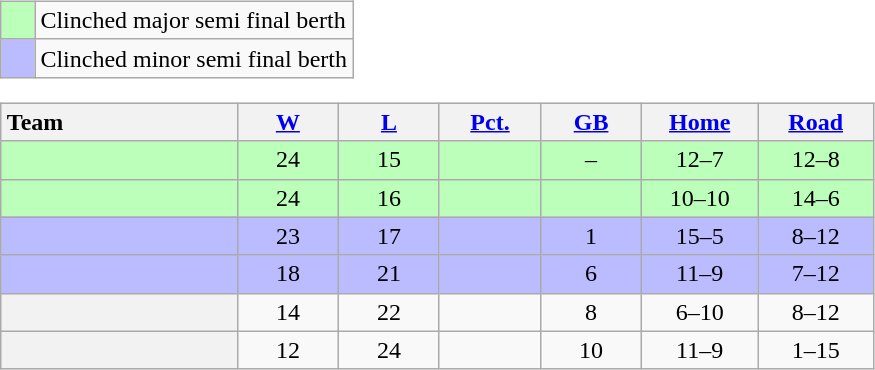<table>
<tr>
<td width=5%></td>
<td width=90%><br><table class="wikitable">
<tr>
<td width=15 style="background-color:#bbffbb;text-align:center;"></td>
<td>Clinched major semi final berth</td>
</tr>
<tr>
<td width=15 style="background-color:#bbbbff;text-align:center;"></td>
<td>Clinched minor semi final berth</td>
</tr>
</table>
<table class="wikitable plainrowheaders" border="1" style="text-align:center">
<tr>
<th scope="col" style="text-align:left;width:150px">Team</th>
<th scope="col" width=60><a href='#'>W</a></th>
<th scope="col" width=60><a href='#'>L</a></th>
<th scope="col" width=60><a href='#'>Pct.</a></th>
<th scope="col" width=60><a href='#'>GB</a></th>
<th scope="col" width=70><a href='#'>Home</a></th>
<th scope="col" width=70><a href='#'>Road</a></th>
</tr>
<tr style="background-color:#bbffbb;">
<th scope="row" style="text-align:left;background:#bbffbb"></th>
<td>24</td>
<td>15</td>
<td></td>
<td>–</td>
<td>12–7</td>
<td>12–8</td>
</tr>
<tr style="background-color:#bbffbb;">
<th scope="row" style="text-align:left;background:#bbffbb"></th>
<td>24</td>
<td>16</td>
<td></td>
<td></td>
<td>10–10</td>
<td>14–6</td>
</tr>
<tr style="background-color:#bbbbff;">
<th scope="row" style="text-align:left;background:#bbbbff"></th>
<td>23</td>
<td>17</td>
<td></td>
<td>1 </td>
<td>15–5</td>
<td>8–12</td>
</tr>
<tr style="background-color:#bbbbff;">
<th scope="row" style="text-align:left;background:#bbbbff"></th>
<td>18</td>
<td>21</td>
<td></td>
<td>6</td>
<td>11–9</td>
<td>7–12</td>
</tr>
<tr>
<th scope="row" style="text-align:left;"></th>
<td>14</td>
<td>22</td>
<td></td>
<td>8 </td>
<td>6–10</td>
<td>8–12</td>
</tr>
<tr>
<th scope="row" style="text-align:left;"></th>
<td>12</td>
<td>24</td>
<td></td>
<td>10 </td>
<td>11–9</td>
<td>1–15</td>
</tr>
</table>
</td>
<td width=5%></td>
</tr>
</table>
